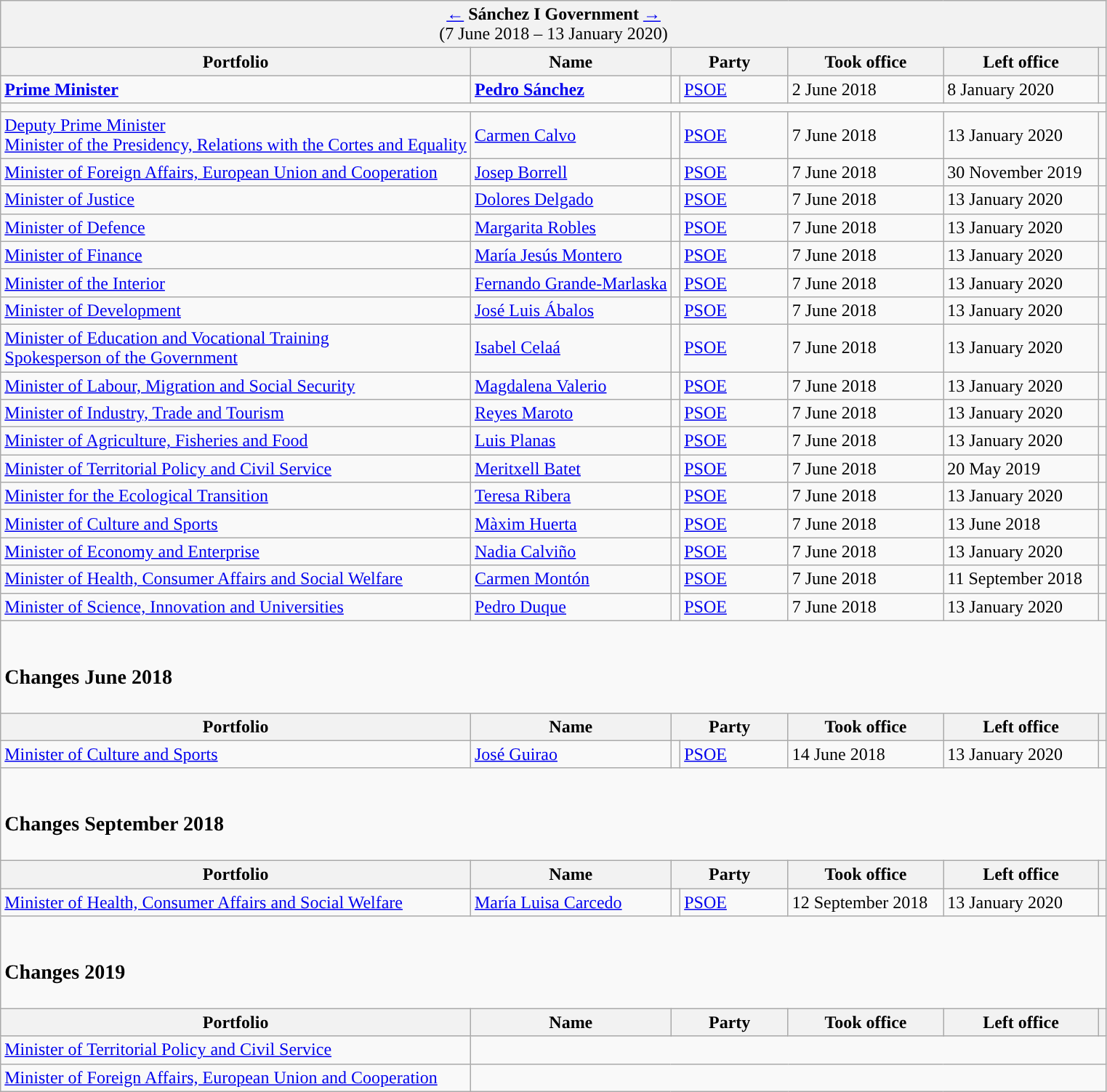<table class="wikitable">
<tr>
<td colspan="7" bgcolor="#F2F2F2" align="center"><a href='#'>←</a> <strong>Sánchez I Government</strong> <a href='#'>→</a><br>(7 June 2018 – 13 January 2020)</td>
</tr>
<tr>
<th>Portfolio</th>
<th>Name</th>
<th width="100px" colspan="2">Party</th>
<th width="135px">Took office</th>
<th width="135px">Left office</th>
<th></th>
</tr>
<tr>
<td><strong><a href='#'>Prime Minister</a></strong></td>
<td><strong><a href='#'>Pedro Sánchez</a></strong></td>
<td width="1" style="background-color:"></td>
<td><a href='#'>PSOE</a></td>
<td>2 June 2018</td>
<td>8 January 2020</td>
<td align="center"></td>
</tr>
<tr>
<td colspan="7"></td>
</tr>
<tr>
<td><a href='#'>Deputy Prime Minister</a><br><a href='#'>Minister of the Presidency, Relations with the Cortes and Equality</a></td>
<td><a href='#'>Carmen Calvo</a></td>
<td style="background-color:"></td>
<td><a href='#'>PSOE</a></td>
<td>7 June 2018</td>
<td>13 January 2020</td>
<td align="center"><br></td>
</tr>
<tr>
<td><a href='#'>Minister of Foreign Affairs, European Union and Cooperation</a></td>
<td><a href='#'>Josep Borrell</a></td>
<td style="background-color:"></td>
<td><a href='#'>PSOE</a></td>
<td>7 June 2018</td>
<td>30 November 2019</td>
<td align="center"></td>
</tr>
<tr>
<td><a href='#'>Minister of Justice</a></td>
<td><a href='#'>Dolores Delgado</a></td>
<td style="background-color:"></td>
<td><a href='#'>PSOE</a> </td>
<td>7 June 2018</td>
<td>13 January 2020</td>
<td align="center"></td>
</tr>
<tr>
<td><a href='#'>Minister of Defence</a></td>
<td><a href='#'>Margarita Robles</a></td>
<td style="background-color:"></td>
<td><a href='#'>PSOE</a> </td>
<td>7 June 2018</td>
<td>13 January 2020</td>
<td align="center"></td>
</tr>
<tr>
<td><a href='#'>Minister of Finance</a></td>
<td><a href='#'>María Jesús Montero</a></td>
<td style="background-color:"></td>
<td><a href='#'>PSOE</a></td>
<td>7 June 2018</td>
<td>13 January 2020</td>
<td align="center"></td>
</tr>
<tr>
<td><a href='#'>Minister of the Interior</a></td>
<td><a href='#'>Fernando Grande-Marlaska</a></td>
<td style="background-color:"></td>
<td><a href='#'>PSOE</a> </td>
<td>7 June 2018</td>
<td>13 January 2020</td>
<td align="center"></td>
</tr>
<tr>
<td><a href='#'>Minister of Development</a></td>
<td><a href='#'>José Luis Ábalos</a></td>
<td style="background-color:"></td>
<td><a href='#'>PSOE</a></td>
<td>7 June 2018</td>
<td>13 January 2020</td>
<td align="center"></td>
</tr>
<tr>
<td><a href='#'>Minister of Education and Vocational Training</a><br><a href='#'>Spokesperson of the Government</a></td>
<td><a href='#'>Isabel Celaá</a></td>
<td style="background-color:"></td>
<td><a href='#'>PSOE</a></td>
<td>7 June 2018</td>
<td>13 January 2020</td>
<td align="center"><br></td>
</tr>
<tr>
<td><a href='#'>Minister of Labour, Migration and Social Security</a></td>
<td><a href='#'>Magdalena Valerio</a></td>
<td style="background-color:"></td>
<td><a href='#'>PSOE</a></td>
<td>7 June 2018</td>
<td>13 January 2020</td>
<td align="center"></td>
</tr>
<tr>
<td><a href='#'>Minister of Industry, Trade and Tourism</a></td>
<td><a href='#'>Reyes Maroto</a></td>
<td style="background-color:"></td>
<td><a href='#'>PSOE</a></td>
<td>7 June 2018</td>
<td>13 January 2020</td>
<td align="center"></td>
</tr>
<tr>
<td><a href='#'>Minister of Agriculture, Fisheries and Food</a></td>
<td><a href='#'>Luis Planas</a></td>
<td style="background-color:"></td>
<td><a href='#'>PSOE</a></td>
<td>7 June 2018</td>
<td>13 January 2020</td>
<td align="center"></td>
</tr>
<tr>
<td><a href='#'>Minister of Territorial Policy and Civil Service</a></td>
<td><a href='#'>Meritxell Batet</a></td>
<td style="background-color:"></td>
<td><a href='#'>PSOE</a> </td>
<td>7 June 2018</td>
<td>20 May 2019</td>
<td align="center"></td>
</tr>
<tr>
<td><a href='#'>Minister for the Ecological Transition</a></td>
<td><a href='#'>Teresa Ribera</a></td>
<td style="background-color:"></td>
<td><a href='#'>PSOE</a></td>
<td>7 June 2018</td>
<td>13 January 2020</td>
<td align="center"></td>
</tr>
<tr>
<td><a href='#'>Minister of Culture and Sports</a></td>
<td><a href='#'>Màxim Huerta</a></td>
<td style="background-color:"></td>
<td><a href='#'>PSOE</a> </td>
<td>7 June 2018</td>
<td>13 June 2018</td>
<td align="center"></td>
</tr>
<tr>
<td><a href='#'>Minister of Economy and Enterprise</a></td>
<td><a href='#'>Nadia Calviño</a></td>
<td style="background-color:"></td>
<td><a href='#'>PSOE</a> </td>
<td>7 June 2018</td>
<td>13 January 2020</td>
<td align="center"></td>
</tr>
<tr>
<td><a href='#'>Minister of Health, Consumer Affairs and Social Welfare</a></td>
<td><a href='#'>Carmen Montón</a></td>
<td style="background-color:"></td>
<td><a href='#'>PSOE</a></td>
<td>7 June 2018</td>
<td>11 September 2018</td>
<td align="center"></td>
</tr>
<tr>
<td><a href='#'>Minister of Science, Innovation and Universities</a></td>
<td><a href='#'>Pedro Duque</a></td>
<td style="background-color:"></td>
<td><a href='#'>PSOE</a> </td>
<td>7 June 2018</td>
<td>13 January 2020</td>
<td align="center"></td>
</tr>
<tr>
<td colspan="7"><br><h3>Changes June 2018</h3></td>
</tr>
<tr>
<th>Portfolio</th>
<th>Name</th>
<th colspan="2">Party</th>
<th>Took office</th>
<th>Left office</th>
<th></th>
</tr>
<tr>
<td><a href='#'>Minister of Culture and Sports</a></td>
<td><a href='#'>José Guirao</a></td>
<td style="background-color:"></td>
<td><a href='#'>PSOE</a> </td>
<td>14 June 2018</td>
<td>13 January 2020</td>
<td align="center"></td>
</tr>
<tr>
<td colspan="7"><br><h3>Changes September 2018</h3></td>
</tr>
<tr>
<th>Portfolio</th>
<th>Name</th>
<th colspan="2">Party</th>
<th>Took office</th>
<th>Left office</th>
<th></th>
</tr>
<tr>
<td><a href='#'>Minister of Health, Consumer Affairs and Social Welfare</a></td>
<td><a href='#'>María Luisa Carcedo</a></td>
<td style="background-color:"></td>
<td><a href='#'>PSOE</a></td>
<td>12 September 2018</td>
<td>13 January 2020</td>
<td align="center"></td>
</tr>
<tr>
<td colspan="7"><br><h3>Changes 2019</h3></td>
</tr>
<tr>
<th>Portfolio</th>
<th>Name</th>
<th colspan="2">Party</th>
<th>Took office</th>
<th>Left office</th>
<th></th>
</tr>
<tr>
<td><a href='#'>Minister of Territorial Policy and Civil Service</a></td>
<td colspan="6"></td>
</tr>
<tr>
<td><a href='#'>Minister of Foreign Affairs, European Union and Cooperation</a></td>
<td colspan="6"></td>
</tr>
</table>
